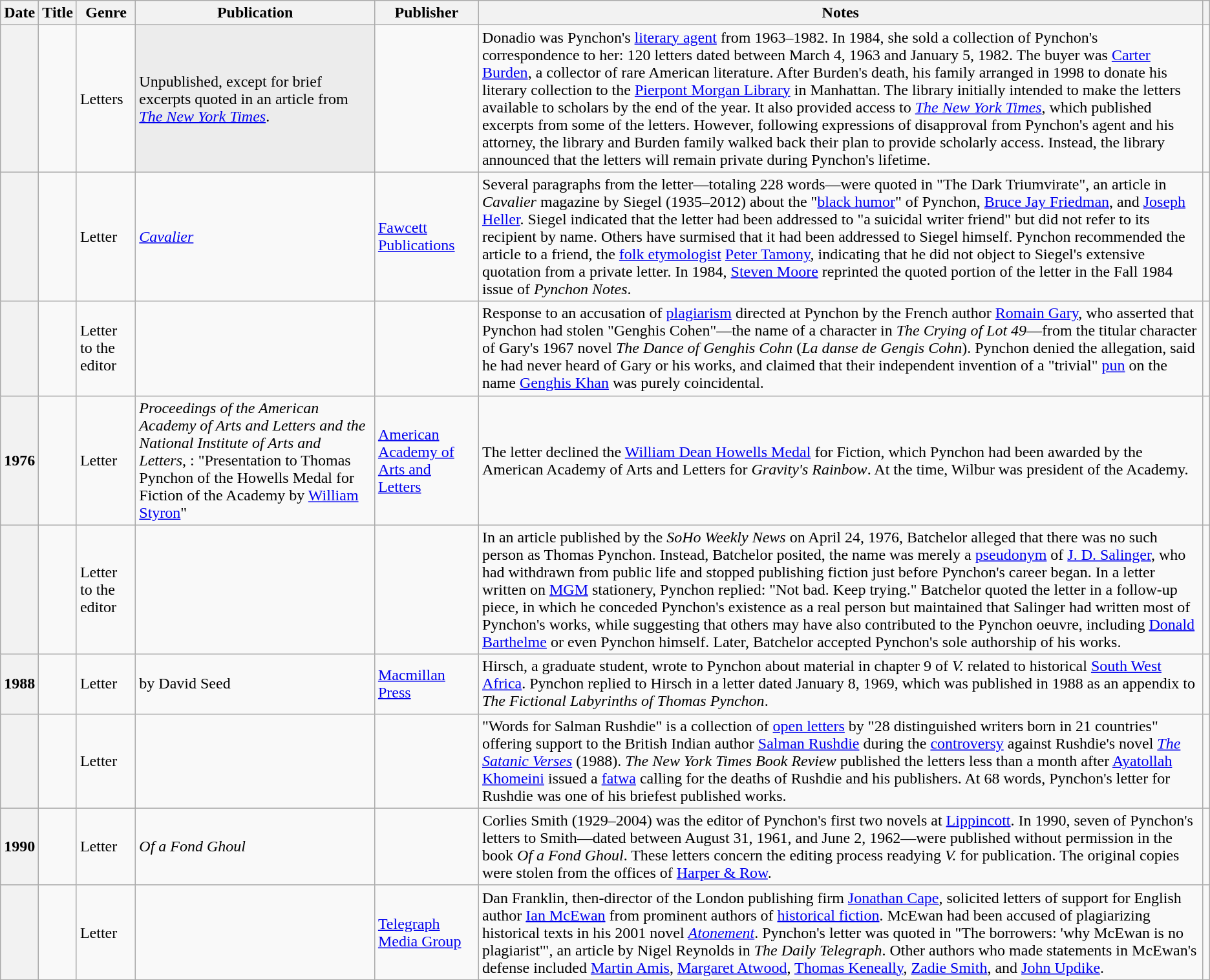<table class="wikitable plainrowheaders sortable">
<tr>
<th scope="col">Date</th>
<th scope="col">Title</th>
<th scope="col">Genre</th>
<th scope="col">Publication</th>
<th scope="col">Publisher</th>
<th scope="col" class="unsortable">Notes</th>
<th scope="col" class="unsortable"></th>
</tr>
<tr>
<th></th>
<td></td>
<td>Letters</td>
<td data-sort-value="0" style="background:#ececec; text-align:left;">Unpublished, except for brief excerpts quoted in an article from <em><a href='#'>The New York Times</a></em>.</td>
<td></td>
<td>Donadio was Pynchon's <a href='#'>literary agent</a> from 1963–1982. In 1984, she sold a collection of Pynchon's correspondence to her: 120 letters dated between March 4, 1963 and January 5, 1982. The buyer was <a href='#'>Carter Burden</a>, a collector of rare American literature. After Burden's death, his family arranged in 1998 to donate his literary collection to the <a href='#'>Pierpont Morgan Library</a> in Manhattan. The library initially intended to make the letters available to scholars by the end of the year. It also provided access to <em><a href='#'>The New York Times</a></em>, which published excerpts from some of the letters. However, following expressions of disapproval from Pynchon's agent and his attorney, the library and Burden family walked back their plan to provide scholarly access. Instead, the library announced that the letters will remain private during Pynchon's lifetime.</td>
<td style="text-align:center;"></td>
</tr>
<tr>
<th></th>
<td></td>
<td>Letter</td>
<td><em><a href='#'>Cavalier</a></em> </td>
<td><a href='#'>Fawcett Publications</a></td>
<td>Several paragraphs from the letter—totaling 228 words—were quoted in "The Dark Triumvirate", an article in <em>Cavalier</em> magazine by Siegel (1935–2012) about the "<a href='#'>black humor</a>" of Pynchon, <a href='#'>Bruce Jay Friedman</a>, and <a href='#'>Joseph Heller</a>. Siegel indicated that the letter had been addressed to "a suicidal writer friend" but did not refer to its recipient by name. Others have surmised that it had been addressed to Siegel himself. Pynchon recommended the article to a friend, the <a href='#'>folk etymologist</a> <a href='#'>Peter Tamony</a>, indicating that he did not object to Siegel's extensive quotation from a private letter. In 1984, <a href='#'>Steven Moore</a> reprinted the quoted portion of the letter in the Fall 1984 issue of <em>Pynchon Notes</em>.</td>
<td style="text-align:center;"></td>
</tr>
<tr>
<th></th>
<td></td>
<td>Letter to the editor</td>
<td></td>
<td></td>
<td>Response to an accusation of <a href='#'>plagiarism</a> directed at Pynchon by the French author <a href='#'>Romain Gary</a>, who asserted that Pynchon had stolen "Genghis Cohen"—the name of a character in <em>The Crying of Lot 49</em>—from the titular character of Gary's 1967 novel <em>The Dance of Genghis Cohn</em> (<em>La danse de Gengis Cohn</em>). Pynchon denied the allegation, said he had never heard of Gary or his works, and claimed that their independent invention of a "trivial" <a href='#'>pun</a> on the name <a href='#'>Genghis Khan</a> was purely coincidental.</td>
<td style="text-align:center;"></td>
</tr>
<tr>
<th>1976</th>
<td></td>
<td>Letter</td>
<td><em>Proceedings of the American Academy of Arts and Letters and the National Institute of Arts and Letters</em>, : "Presentation to Thomas Pynchon of the Howells Medal for Fiction of the Academy by <a href='#'>William Styron</a>"</td>
<td><a href='#'>American Academy of Arts and Letters</a></td>
<td>The letter declined the <a href='#'>William Dean Howells Medal</a> for Fiction, which Pynchon had been awarded by the American Academy of Arts and Letters for <em>Gravity's Rainbow</em>. At the time, Wilbur was president of the Academy.</td>
<td style="text-align:center;"></td>
</tr>
<tr>
<th></th>
<td></td>
<td>Letter to the editor</td>
<td></td>
<td></td>
<td>In an article published by the <em>SoHo Weekly News</em> on April 24, 1976, Batchelor alleged that there was no such person as Thomas Pynchon. Instead, Batchelor posited, the name was merely a <a href='#'>pseudonym</a> of <a href='#'>J. D. Salinger</a>, who had withdrawn from public life and stopped publishing fiction just before Pynchon's career began. In a letter written on <a href='#'>MGM</a> stationery, Pynchon replied: "Not bad. Keep trying." Batchelor quoted the letter in a follow-up piece, in which he conceded Pynchon's existence as a real person but maintained that Salinger had written most of Pynchon's works, while suggesting that others may have also contributed to the Pynchon oeuvre, including <a href='#'>Donald Barthelme</a> or even Pynchon himself. Later, Batchelor accepted Pynchon's sole authorship of his works.</td>
<td style="text-align:center;"></td>
</tr>
<tr>
<th>1988</th>
<td></td>
<td>Letter</td>
<td> by David Seed</td>
<td><a href='#'>Macmillan Press</a></td>
<td>Hirsch, a graduate student, wrote to Pynchon about material in chapter 9 of <em>V.</em> related to historical <a href='#'>South West Africa</a>. Pynchon replied to Hirsch in a letter dated January 8, 1969, which was published in 1988 as an appendix to <em>The Fictional Labyrinths of Thomas Pynchon</em>.</td>
<td style="text-align:center;"></td>
</tr>
<tr>
<th></th>
<td></td>
<td>Letter</td>
<td></td>
<td></td>
<td>"Words for Salman Rushdie" is a collection of <a href='#'>open letters</a> by "28 distinguished writers born in 21 countries" offering support to the British Indian author <a href='#'>Salman Rushdie</a> during the <a href='#'>controversy</a> against Rushdie's novel <em><a href='#'>The Satanic Verses</a></em> (1988). <em>The New York Times Book Review</em> published the letters less than a month after <a href='#'>Ayatollah Khomeini</a> issued a <a href='#'>fatwa</a> calling for the deaths of Rushdie and his publishers. At 68 words, Pynchon's letter for Rushdie was one of his briefest published works.</td>
<td style="text-align:center;"></td>
</tr>
<tr>
<th>1990</th>
<td></td>
<td>Letter</td>
<td><em>Of a Fond Ghoul</em></td>
<td></td>
<td>Corlies Smith (1929–2004) was the editor of Pynchon's first two novels at <a href='#'>Lippincott</a>. In 1990, seven of Pynchon's letters to Smith—dated between August 31, 1961, and June 2, 1962—were published without permission in the book <em>Of a Fond Ghoul</em>. These letters concern the editing process readying <em>V.</em> for publication. The original copies were stolen from the offices of <a href='#'>Harper & Row</a>.</td>
<td style="text-align:center;"></td>
</tr>
<tr>
<th></th>
<td></td>
<td>Letter</td>
<td></td>
<td><a href='#'>Telegraph Media Group</a></td>
<td>Dan Franklin, then-director of the London publishing firm <a href='#'>Jonathan Cape</a>, solicited letters of support for English author <a href='#'>Ian McEwan</a> from prominent authors of <a href='#'>historical fiction</a>. McEwan had been accused of plagiarizing historical texts in his 2001 novel <em><a href='#'>Atonement</a></em>. Pynchon's letter was quoted in "The borrowers: 'why McEwan is no plagiarist'", an article by Nigel Reynolds in <em>The Daily Telegraph</em>. Other authors who made statements in McEwan's defense included <a href='#'>Martin Amis</a>, <a href='#'>Margaret Atwood</a>, <a href='#'>Thomas Keneally</a>, <a href='#'>Zadie Smith</a>, and <a href='#'>John Updike</a>.</td>
<td style="text-align:center;"></td>
</tr>
</table>
